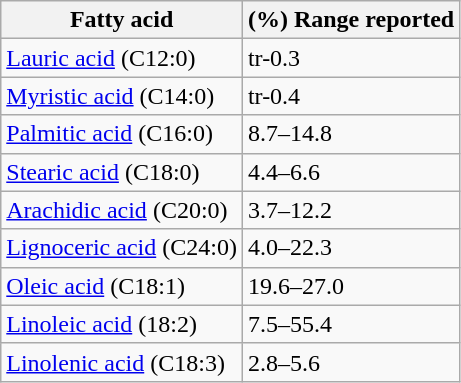<table class="wikitable" style="float:left; margin-right:1em;">
<tr>
<th>Fatty acid</th>
<th>(%) Range reported</th>
</tr>
<tr>
<td><a href='#'>Lauric acid</a> (C12:0)</td>
<td>tr-0.3</td>
</tr>
<tr>
<td><a href='#'>Myristic acid</a> (C14:0)</td>
<td>tr-0.4</td>
</tr>
<tr>
<td><a href='#'>Palmitic acid</a> (C16:0)</td>
<td>8.7–14.8</td>
</tr>
<tr>
<td><a href='#'>Stearic acid</a> (C18:0)</td>
<td>4.4–6.6</td>
</tr>
<tr>
<td><a href='#'>Arachidic acid</a> (C20:0)</td>
<td>3.7–12.2</td>
</tr>
<tr>
<td><a href='#'>Lignoceric acid</a> (C24:0)</td>
<td>4.0–22.3</td>
</tr>
<tr>
<td><a href='#'>Oleic acid</a> (C18:1)</td>
<td>19.6–27.0</td>
</tr>
<tr>
<td><a href='#'>Linoleic acid</a> (18:2)</td>
<td>7.5–55.4</td>
</tr>
<tr>
<td><a href='#'>Linolenic acid</a> (C18:3)</td>
<td>2.8–5.6</td>
</tr>
</table>
